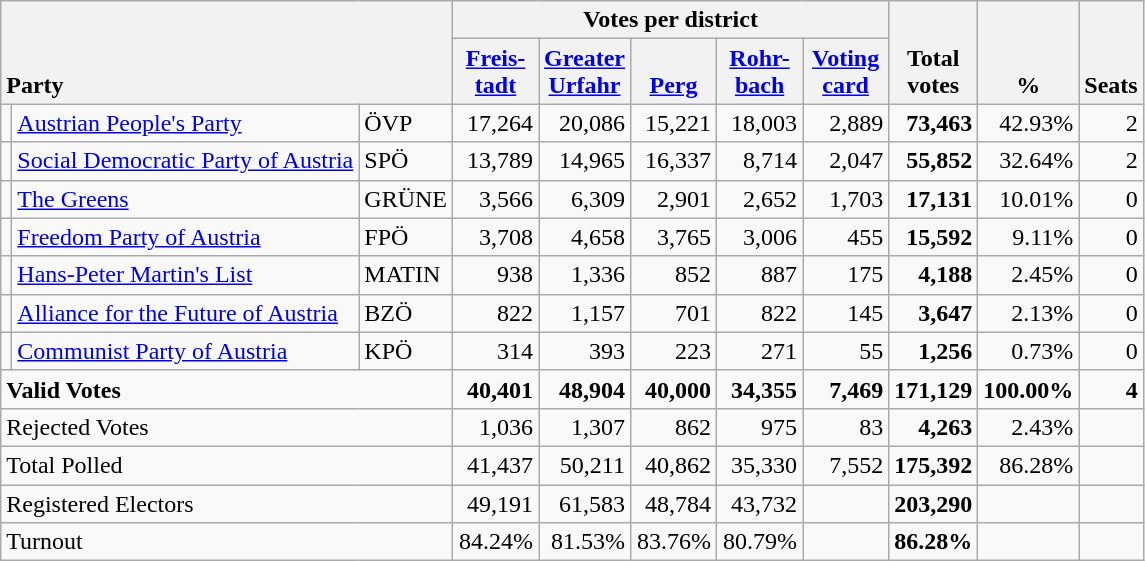<table class="wikitable" border="1" style="text-align:right;">
<tr>
<th style="text-align:left;" valign=bottom rowspan=2 colspan=3>Party</th>
<th colspan=5>Votes per district</th>
<th align=center valign=bottom rowspan=2 width="50">Total<br>votes</th>
<th align=center valign=bottom rowspan=2 width="50">%</th>
<th align=center valign=bottom rowspan=2>Seats</th>
</tr>
<tr>
<th align=center valign=bottom width="50"><a href='#'>Freis-<br>tadt</a></th>
<th align=center valign=bottom width="50"><a href='#'>Greater<br>Urfahr</a></th>
<th align=center valign=bottom width="50"><a href='#'>Perg</a></th>
<th align=center valign=bottom width="50"><a href='#'>Rohr-<br>bach</a></th>
<th align=center valign=bottom width="50"><a href='#'>Voting<br>card</a></th>
</tr>
<tr>
<td></td>
<td align=left><a href='#'>Austrian People's Party</a></td>
<td align=left>ÖVP</td>
<td>17,264</td>
<td>20,086</td>
<td>15,221</td>
<td>18,003</td>
<td>2,889</td>
<td><strong>73,463</strong></td>
<td>42.93%</td>
<td>2</td>
</tr>
<tr>
<td></td>
<td align=left style="white-space: nowrap;"><a href='#'>Social Democratic Party of Austria</a></td>
<td align=left>SPÖ</td>
<td>13,789</td>
<td>14,965</td>
<td>16,337</td>
<td>8,714</td>
<td>2,047</td>
<td><strong>55,852</strong></td>
<td>32.64%</td>
<td>2</td>
</tr>
<tr>
<td></td>
<td align=left><a href='#'>The Greens</a></td>
<td align=left>GRÜNE</td>
<td>3,566</td>
<td>6,309</td>
<td>2,901</td>
<td>2,652</td>
<td>1,703</td>
<td><strong>17,131</strong></td>
<td>10.01%</td>
<td>0</td>
</tr>
<tr>
<td></td>
<td align=left><a href='#'>Freedom Party of Austria</a></td>
<td align=left>FPÖ</td>
<td>3,708</td>
<td>4,658</td>
<td>3,765</td>
<td>3,006</td>
<td>455</td>
<td><strong>15,592</strong></td>
<td>9.11%</td>
<td>0</td>
</tr>
<tr>
<td></td>
<td align=left><a href='#'>Hans-Peter Martin's List</a></td>
<td align=left>MATIN</td>
<td>938</td>
<td>1,336</td>
<td>852</td>
<td>887</td>
<td>175</td>
<td><strong>4,188</strong></td>
<td>2.45%</td>
<td>0</td>
</tr>
<tr>
<td></td>
<td align=left><a href='#'>Alliance for the Future of Austria</a></td>
<td align=left>BZÖ</td>
<td>822</td>
<td>1,157</td>
<td>701</td>
<td>822</td>
<td>145</td>
<td><strong>3,647</strong></td>
<td>2.13%</td>
<td>0</td>
</tr>
<tr>
<td></td>
<td align=left><a href='#'>Communist Party of Austria</a></td>
<td align=left>KPÖ</td>
<td>314</td>
<td>393</td>
<td>223</td>
<td>271</td>
<td>55</td>
<td><strong>1,256</strong></td>
<td>0.73%</td>
<td>0</td>
</tr>
<tr style="font-weight:bold">
<td align=left colspan=3>Valid Votes</td>
<td>40,401</td>
<td>48,904</td>
<td>40,000</td>
<td>34,355</td>
<td>7,469</td>
<td>171,129</td>
<td>100.00%</td>
<td>4</td>
</tr>
<tr>
<td align=left colspan=3>Rejected Votes</td>
<td>1,036</td>
<td>1,307</td>
<td>862</td>
<td>975</td>
<td>83</td>
<td><strong>4,263</strong></td>
<td>2.43%</td>
<td></td>
</tr>
<tr>
<td align=left colspan=3>Total Polled</td>
<td>41,437</td>
<td>50,211</td>
<td>40,862</td>
<td>35,330</td>
<td>7,552</td>
<td><strong>175,392</strong></td>
<td>86.28%</td>
<td></td>
</tr>
<tr>
<td align=left colspan=3>Registered Electors</td>
<td>49,191</td>
<td>61,583</td>
<td>48,784</td>
<td>43,732</td>
<td></td>
<td><strong>203,290</strong></td>
<td></td>
<td></td>
</tr>
<tr>
<td align=left colspan=3>Turnout</td>
<td>84.24%</td>
<td>81.53%</td>
<td>83.76%</td>
<td>80.79%</td>
<td></td>
<td><strong>86.28%</strong></td>
<td></td>
<td></td>
</tr>
</table>
